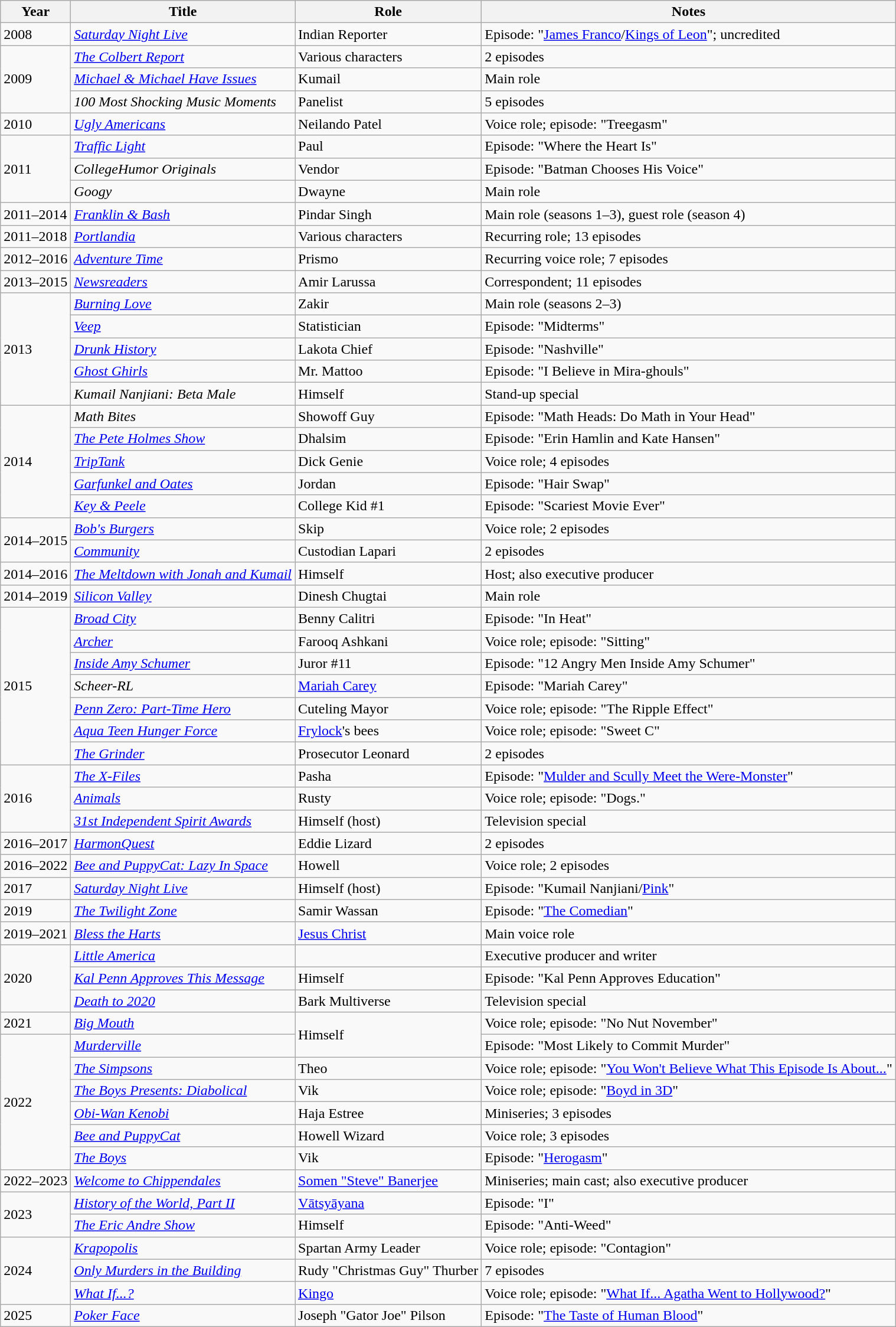<table class="wikitable sortable">
<tr>
<th>Year</th>
<th>Title</th>
<th>Role</th>
<th class="unsortable">Notes</th>
</tr>
<tr>
<td>2008</td>
<td><em><a href='#'>Saturday Night Live</a></em></td>
<td>Indian Reporter</td>
<td>Episode: "<a href='#'>James Franco</a>/<a href='#'>Kings of Leon</a>"; uncredited</td>
</tr>
<tr>
<td rowspan="3">2009</td>
<td><em><a href='#'>The Colbert Report</a></em></td>
<td>Various characters</td>
<td>2 episodes</td>
</tr>
<tr>
<td><em><a href='#'>Michael & Michael Have Issues</a></em></td>
<td>Kumail</td>
<td>Main role</td>
</tr>
<tr>
<td><em>100 Most Shocking Music Moments</em></td>
<td>Panelist</td>
<td>5 episodes</td>
</tr>
<tr>
<td>2010</td>
<td><em><a href='#'>Ugly Americans</a></em></td>
<td>Neilando Patel</td>
<td>Voice role; episode: "Treegasm"</td>
</tr>
<tr>
<td rowspan="3">2011</td>
<td><em><a href='#'>Traffic Light</a></em></td>
<td>Paul</td>
<td>Episode: "Where the Heart Is"</td>
</tr>
<tr>
<td><em>CollegeHumor Originals</em></td>
<td>Vendor</td>
<td>Episode: "Batman Chooses His Voice"</td>
</tr>
<tr>
<td><em>Googy</em></td>
<td>Dwayne</td>
<td>Main role</td>
</tr>
<tr>
<td>2011–2014</td>
<td><em><a href='#'>Franklin & Bash</a></em></td>
<td>Pindar Singh</td>
<td>Main role (seasons 1–3), guest role (season 4)</td>
</tr>
<tr>
<td>2011–2018</td>
<td><em><a href='#'>Portlandia</a></em></td>
<td>Various characters</td>
<td>Recurring role; 13 episodes</td>
</tr>
<tr>
<td>2012–2016</td>
<td><em><a href='#'>Adventure Time</a></em></td>
<td>Prismo</td>
<td>Recurring voice role; 7 episodes</td>
</tr>
<tr>
<td>2013–2015</td>
<td><em><a href='#'>Newsreaders</a></em></td>
<td>Amir Larussa</td>
<td>Correspondent; 11 episodes</td>
</tr>
<tr>
<td rowspan="5">2013</td>
<td><em><a href='#'>Burning Love</a></em></td>
<td>Zakir</td>
<td>Main role (seasons 2–3)</td>
</tr>
<tr>
<td><em><a href='#'>Veep</a></em></td>
<td>Statistician</td>
<td>Episode: "Midterms"</td>
</tr>
<tr>
<td><em><a href='#'>Drunk History</a></em></td>
<td>Lakota Chief</td>
<td>Episode: "Nashville"</td>
</tr>
<tr>
<td><em><a href='#'>Ghost Ghirls</a></em></td>
<td>Mr. Mattoo</td>
<td>Episode: "I Believe in Mira-ghouls"</td>
</tr>
<tr>
<td><em>Kumail Nanjiani: Beta Male</em></td>
<td>Himself</td>
<td>Stand-up special</td>
</tr>
<tr>
<td rowspan="5">2014</td>
<td><em>Math Bites</em></td>
<td>Showoff Guy</td>
<td>Episode: "Math Heads: Do Math in Your Head"</td>
</tr>
<tr>
<td><em><a href='#'>The Pete Holmes Show</a></em></td>
<td>Dhalsim</td>
<td>Episode: "Erin Hamlin and Kate Hansen"</td>
</tr>
<tr>
<td><em><a href='#'>TripTank</a></em></td>
<td>Dick Genie</td>
<td>Voice role; 4 episodes</td>
</tr>
<tr>
<td><em><a href='#'>Garfunkel and Oates</a></em></td>
<td>Jordan</td>
<td>Episode: "Hair Swap"</td>
</tr>
<tr>
<td><em><a href='#'>Key & Peele</a></em></td>
<td>College Kid #1</td>
<td>Episode: "Scariest Movie Ever"</td>
</tr>
<tr>
<td rowspan=2>2014–2015</td>
<td><em><a href='#'>Bob's Burgers</a></em></td>
<td>Skip</td>
<td>Voice role; 2 episodes</td>
</tr>
<tr>
<td><em><a href='#'>Community</a></em></td>
<td>Custodian Lapari</td>
<td>2 episodes</td>
</tr>
<tr>
<td>2014–2016</td>
<td><em><a href='#'>The Meltdown with Jonah and Kumail</a></em></td>
<td>Himself</td>
<td>Host; also executive producer</td>
</tr>
<tr>
<td>2014–2019</td>
<td><em><a href='#'>Silicon Valley</a></em></td>
<td>Dinesh Chugtai</td>
<td>Main role</td>
</tr>
<tr>
<td rowspan="7">2015</td>
<td><em><a href='#'>Broad City</a></em></td>
<td>Benny Calitri</td>
<td>Episode: "In Heat"</td>
</tr>
<tr>
<td><em><a href='#'>Archer</a></em></td>
<td>Farooq Ashkani</td>
<td>Voice role; episode: "Sitting"</td>
</tr>
<tr>
<td><em><a href='#'>Inside Amy Schumer</a></em></td>
<td>Juror #11</td>
<td>Episode: "12 Angry Men Inside Amy Schumer"</td>
</tr>
<tr>
<td><em>Scheer-RL</em></td>
<td><a href='#'>Mariah Carey</a></td>
<td>Episode: "Mariah Carey"</td>
</tr>
<tr>
<td><em><a href='#'>Penn Zero: Part-Time Hero</a></em></td>
<td>Cuteling Mayor</td>
<td>Voice role; episode: "The Ripple Effect"</td>
</tr>
<tr>
<td><em><a href='#'>Aqua Teen Hunger Force</a></em></td>
<td><a href='#'>Frylock</a>'s bees</td>
<td>Voice role; episode: "Sweet C"</td>
</tr>
<tr>
<td><em><a href='#'>The Grinder</a></em></td>
<td>Prosecutor Leonard</td>
<td>2 episodes</td>
</tr>
<tr>
<td rowspan="3">2016</td>
<td><em><a href='#'>The X-Files</a></em></td>
<td>Pasha</td>
<td>Episode: "<a href='#'>Mulder and Scully Meet the Were-Monster</a>"</td>
</tr>
<tr>
<td><em><a href='#'>Animals</a></em></td>
<td>Rusty</td>
<td>Voice role; episode: "Dogs."</td>
</tr>
<tr>
<td><em><a href='#'>31st Independent Spirit Awards</a></em></td>
<td>Himself (host)</td>
<td>Television special</td>
</tr>
<tr>
<td>2016–2017</td>
<td><em><a href='#'>HarmonQuest</a></em></td>
<td>Eddie Lizard</td>
<td>2 episodes</td>
</tr>
<tr>
<td>2016–2022</td>
<td><em><a href='#'>Bee and PuppyCat: Lazy In Space</a></em></td>
<td>Howell</td>
<td>Voice role; 2 episodes</td>
</tr>
<tr>
<td>2017</td>
<td><em><a href='#'>Saturday Night Live</a></em></td>
<td>Himself (host)</td>
<td>Episode: "Kumail Nanjiani/<a href='#'>Pink</a>"</td>
</tr>
<tr>
<td>2019</td>
<td><em><a href='#'>The Twilight Zone</a></em></td>
<td>Samir Wassan</td>
<td>Episode: "<a href='#'>The Comedian</a>"</td>
</tr>
<tr>
<td>2019–2021</td>
<td><em><a href='#'>Bless the Harts</a></em></td>
<td><a href='#'>Jesus Christ</a></td>
<td>Main voice role</td>
</tr>
<tr>
<td rowspan="3">2020</td>
<td><em><a href='#'>Little America</a></em></td>
<td></td>
<td>Executive producer and writer</td>
</tr>
<tr>
<td><em><a href='#'>Kal Penn Approves This Message</a></em></td>
<td>Himself</td>
<td>Episode: "Kal Penn Approves Education"</td>
</tr>
<tr>
<td><em><a href='#'>Death to 2020</a></em></td>
<td>Bark Multiverse</td>
<td>Television special</td>
</tr>
<tr>
<td>2021</td>
<td><em><a href='#'>Big Mouth</a></em></td>
<td rowspan="2">Himself</td>
<td>Voice role; episode: "No Nut November"</td>
</tr>
<tr>
<td rowspan="6">2022</td>
<td><em><a href='#'>Murderville</a></em></td>
<td>Episode: "Most Likely to Commit Murder"</td>
</tr>
<tr>
<td><em><a href='#'>The Simpsons</a></em></td>
<td>Theo</td>
<td>Voice role; episode: "<a href='#'>You Won't Believe What This Episode Is About...</a>"</td>
</tr>
<tr>
<td><em><a href='#'>The Boys Presents: Diabolical</a></em></td>
<td>Vik</td>
<td>Voice role; episode: "<a href='#'>Boyd in 3D</a>"</td>
</tr>
<tr>
<td><em><a href='#'>Obi-Wan Kenobi</a></em></td>
<td>Haja Estree</td>
<td>Miniseries; 3 episodes</td>
</tr>
<tr>
<td><em><a href='#'>Bee and PuppyCat</a></em></td>
<td>Howell Wizard</td>
<td>Voice role; 3 episodes</td>
</tr>
<tr>
<td><em><a href='#'>The Boys</a></em></td>
<td>Vik</td>
<td>Episode: "<a href='#'>Herogasm</a>"</td>
</tr>
<tr>
<td>2022–2023</td>
<td><em><a href='#'>Welcome to Chippendales</a></em></td>
<td><a href='#'>Somen "Steve" Banerjee</a></td>
<td>Miniseries; main cast; also executive producer</td>
</tr>
<tr>
<td rowspan="2">2023</td>
<td><em><a href='#'>History of the World, Part II</a></em></td>
<td><a href='#'>Vātsyāyana</a></td>
<td>Episode: "I"</td>
</tr>
<tr>
<td><em><a href='#'>The Eric Andre Show</a></em></td>
<td>Himself</td>
<td>Episode: "Anti-Weed"</td>
</tr>
<tr>
<td rowspan="3">2024</td>
<td><em><a href='#'>Krapopolis</a></em></td>
<td>Spartan Army Leader</td>
<td>Voice role; episode: "Contagion"</td>
</tr>
<tr>
<td><em><a href='#'>Only Murders in the Building</a></em></td>
<td>Rudy "Christmas Guy" Thurber</td>
<td>7 episodes</td>
</tr>
<tr>
<td><em><a href='#'>What If...?</a></em></td>
<td><a href='#'>Kingo</a></td>
<td>Voice role; episode: "<a href='#'>What If... Agatha Went to Hollywood?</a>"</td>
</tr>
<tr>
<td>2025</td>
<td><em><a href='#'>Poker Face</a></em></td>
<td>Joseph "Gator Joe" Pilson</td>
<td>Episode: "<a href='#'>The Taste of Human Blood</a>"</td>
</tr>
</table>
